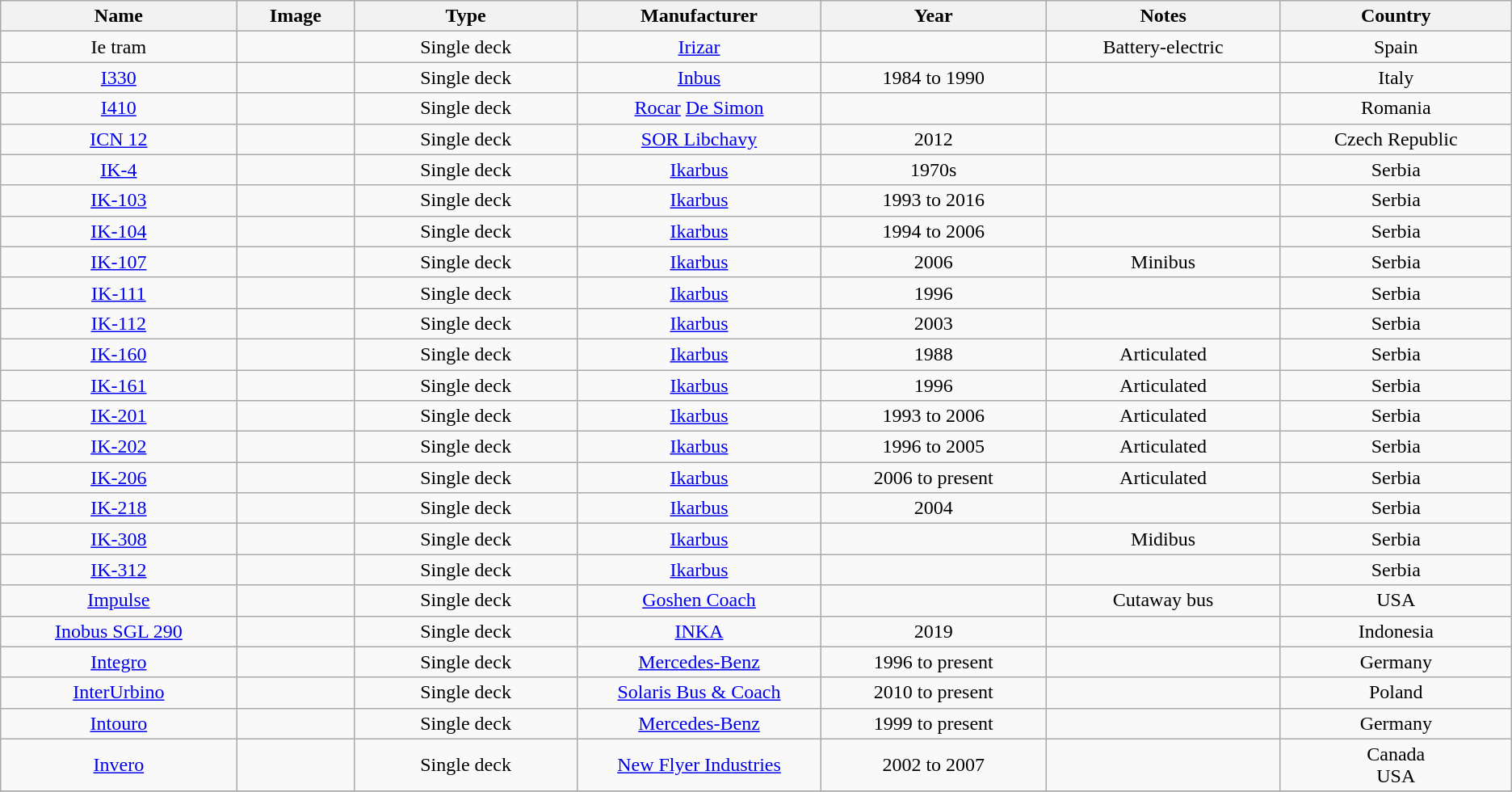<table class="wikitable sortable sticky-header mw-datatable" style=text-align:center;>
<tr>
<th style="width:15em;">Name</th>
<th style="width:7em;">Image</th>
<th style="width:15em;">Type</th>
<th style="width:15em;">Manufacturer</th>
<th style="width:15em;">Year</th>
<th class="unsortable", style="width:15em;">Notes</th>
<th style="width:15em;">Country</th>
</tr>
<tr>
<td>Ie tram</td>
<td></td>
<td>Single deck</td>
<td><a href='#'>Irizar</a></td>
<td></td>
<td>Battery-electric</td>
<td>Spain</td>
</tr>
<tr>
<td><a href='#'>I330</a></td>
<td></td>
<td>Single deck</td>
<td><a href='#'>Inbus</a></td>
<td>1984 to 1990</td>
<td></td>
<td>Italy</td>
</tr>
<tr>
<td><a href='#'>I410</a></td>
<td></td>
<td>Single deck</td>
<td><a href='#'>Rocar</a> <a href='#'>De Simon</a></td>
<td></td>
<td></td>
<td>Romania</td>
</tr>
<tr>
<td><a href='#'>ICN 12</a></td>
<td></td>
<td>Single deck</td>
<td><a href='#'>SOR Libchavy</a></td>
<td>2012</td>
<td></td>
<td>Czech Republic</td>
</tr>
<tr>
<td><a href='#'>IK-4</a></td>
<td></td>
<td>Single deck</td>
<td><a href='#'>Ikarbus</a></td>
<td>1970s</td>
<td></td>
<td>Serbia</td>
</tr>
<tr>
<td><a href='#'>IK-103</a></td>
<td></td>
<td>Single deck</td>
<td><a href='#'>Ikarbus</a></td>
<td>1993 to 2016</td>
<td></td>
<td>Serbia</td>
</tr>
<tr>
<td><a href='#'>IK-104</a></td>
<td></td>
<td>Single deck</td>
<td><a href='#'>Ikarbus</a></td>
<td>1994 to 2006</td>
<td></td>
<td>Serbia</td>
</tr>
<tr>
<td><a href='#'>IK-107</a></td>
<td></td>
<td>Single deck</td>
<td><a href='#'>Ikarbus</a></td>
<td>2006</td>
<td>Minibus</td>
<td>Serbia</td>
</tr>
<tr>
<td><a href='#'>IK-111</a></td>
<td></td>
<td>Single deck</td>
<td><a href='#'>Ikarbus</a></td>
<td>1996</td>
<td></td>
<td>Serbia</td>
</tr>
<tr>
<td><a href='#'>IK-112</a></td>
<td></td>
<td>Single deck</td>
<td><a href='#'>Ikarbus</a></td>
<td>2003</td>
<td></td>
<td>Serbia</td>
</tr>
<tr>
<td><a href='#'>IK-160</a></td>
<td></td>
<td>Single deck</td>
<td><a href='#'>Ikarbus</a></td>
<td>1988</td>
<td>Articulated</td>
<td>Serbia</td>
</tr>
<tr>
<td><a href='#'>IK-161</a></td>
<td></td>
<td>Single deck</td>
<td><a href='#'>Ikarbus</a></td>
<td>1996</td>
<td>Articulated</td>
<td>Serbia</td>
</tr>
<tr>
<td><a href='#'>IK-201</a></td>
<td></td>
<td>Single deck</td>
<td><a href='#'>Ikarbus</a></td>
<td>1993 to 2006</td>
<td>Articulated</td>
<td>Serbia</td>
</tr>
<tr>
<td><a href='#'>IK-202</a></td>
<td></td>
<td>Single deck</td>
<td><a href='#'>Ikarbus</a></td>
<td>1996 to 2005</td>
<td>Articulated</td>
<td>Serbia</td>
</tr>
<tr>
<td><a href='#'>IK-206</a></td>
<td></td>
<td>Single deck</td>
<td><a href='#'>Ikarbus</a></td>
<td>2006 to present</td>
<td>Articulated</td>
<td>Serbia</td>
</tr>
<tr>
<td><a href='#'>IK-218</a></td>
<td></td>
<td>Single deck</td>
<td><a href='#'>Ikarbus</a></td>
<td>2004</td>
<td></td>
<td>Serbia</td>
</tr>
<tr>
<td><a href='#'>IK-308</a></td>
<td></td>
<td>Single deck</td>
<td><a href='#'>Ikarbus</a></td>
<td></td>
<td>Midibus</td>
<td>Serbia</td>
</tr>
<tr>
<td><a href='#'>IK-312</a></td>
<td></td>
<td>Single deck</td>
<td><a href='#'>Ikarbus</a></td>
<td></td>
<td></td>
<td>Serbia</td>
</tr>
<tr>
<td><a href='#'>Impulse</a></td>
<td></td>
<td>Single deck</td>
<td><a href='#'>Goshen Coach</a></td>
<td></td>
<td>Cutaway bus</td>
<td>USA</td>
</tr>
<tr>
<td><a href='#'>Inobus SGL 290</a></td>
<td></td>
<td>Single deck</td>
<td><a href='#'>INKA</a></td>
<td>2019</td>
<td></td>
<td>Indonesia</td>
</tr>
<tr>
<td><a href='#'>Integro</a></td>
<td></td>
<td>Single deck</td>
<td><a href='#'>Mercedes-Benz</a></td>
<td>1996 to present</td>
<td></td>
<td>Germany</td>
</tr>
<tr>
<td><a href='#'>InterUrbino</a></td>
<td></td>
<td>Single deck</td>
<td><a href='#'>Solaris Bus & Coach</a></td>
<td>2010 to present</td>
<td></td>
<td>Poland</td>
</tr>
<tr>
<td><a href='#'>Intouro</a></td>
<td></td>
<td>Single deck</td>
<td><a href='#'>Mercedes-Benz</a></td>
<td>1999 to present</td>
<td></td>
<td>Germany</td>
</tr>
<tr>
<td><a href='#'>Invero</a></td>
<td></td>
<td>Single deck</td>
<td><a href='#'>New Flyer Industries</a></td>
<td>2002 to 2007</td>
<td></td>
<td>Canada<br>USA</td>
</tr>
<tr>
</tr>
</table>
